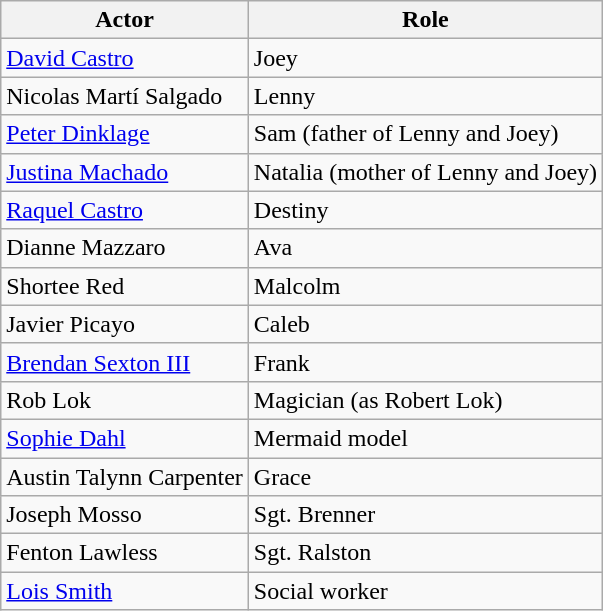<table class="wikitable sortable">
<tr>
<th>Actor</th>
<th>Role</th>
</tr>
<tr>
<td data-sort-value="Castro"><a href='#'>David Castro</a></td>
<td>Joey</td>
</tr>
<tr>
<td data-sort-value="Salgado">Nicolas Martí Salgado</td>
<td>Lenny</td>
</tr>
<tr>
<td data-sort-value="Dinklage"><a href='#'>Peter Dinklage</a></td>
<td>Sam (father of Lenny and Joey)</td>
</tr>
<tr>
<td data-sort-value="Machado"><a href='#'>Justina Machado</a></td>
<td>Natalia (mother of Lenny and Joey)</td>
</tr>
<tr>
<td data-sort-value="Castro"><a href='#'>Raquel Castro</a></td>
<td>Destiny</td>
</tr>
<tr>
<td data-sort-value="Mazzaro">Dianne Mazzaro</td>
<td>Ava</td>
</tr>
<tr>
<td data-sort-value="Red">Shortee Red</td>
<td>Malcolm</td>
</tr>
<tr>
<td data-sort-value="Picayo">Javier Picayo</td>
<td>Caleb</td>
</tr>
<tr>
<td data-sort-value="Sexton"><a href='#'>Brendan Sexton III</a></td>
<td>Frank</td>
</tr>
<tr>
<td data-sort-value="Lok">Rob Lok</td>
<td>Magician (as Robert Lok)</td>
</tr>
<tr>
<td data-sort-value="Dahl"><a href='#'>Sophie Dahl</a></td>
<td>Mermaid model</td>
</tr>
<tr>
<td data-sort-value="Carpenter">Austin Talynn Carpenter</td>
<td>Grace</td>
</tr>
<tr>
<td data-sort-value="Mosso">Joseph Mosso</td>
<td data-sort-value="Brenner">Sgt. Brenner</td>
</tr>
<tr>
<td data-sort-value="Lawless">Fenton Lawless</td>
<td data-sort-value="Ralston">Sgt. Ralston</td>
</tr>
<tr>
<td data-sort-value="Smith"><a href='#'>Lois Smith</a></td>
<td>Social worker</td>
</tr>
</table>
